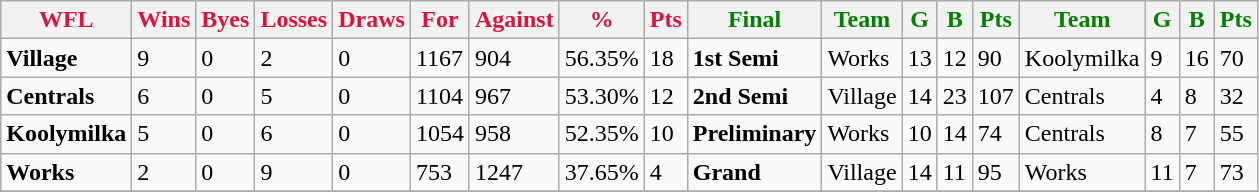<table class="wikitable">
<tr>
<th style="color:crimson">WFL</th>
<th style="color:crimson">Wins</th>
<th style="color:crimson">Byes</th>
<th style="color:crimson">Losses</th>
<th style="color:crimson">Draws</th>
<th style="color:crimson">For</th>
<th style="color:crimson">Against</th>
<th style="color:crimson">%</th>
<th style="color:crimson">Pts</th>
<th style="color:green">Final</th>
<th style="color:green">Team</th>
<th style="color:green">G</th>
<th style="color:green">B</th>
<th style="color:green">Pts</th>
<th style="color:green">Team</th>
<th style="color:green">G</th>
<th style="color:green">B</th>
<th style="color:green">Pts</th>
</tr>
<tr>
<td><strong>	Village	</strong></td>
<td>9</td>
<td>0</td>
<td>2</td>
<td>0</td>
<td>1167</td>
<td>904</td>
<td>56.35%</td>
<td>18</td>
<td><strong>1st Semi</strong></td>
<td>Works</td>
<td>13</td>
<td>12</td>
<td>90</td>
<td>Koolymilka</td>
<td>9</td>
<td>16</td>
<td>70</td>
</tr>
<tr>
<td><strong>	Centrals	</strong></td>
<td>6</td>
<td>0</td>
<td>5</td>
<td>0</td>
<td>1104</td>
<td>967</td>
<td>53.30%</td>
<td>12</td>
<td><strong>2nd Semi</strong></td>
<td>Village</td>
<td>14</td>
<td>23</td>
<td>107</td>
<td>Centrals</td>
<td>4</td>
<td>8</td>
<td>32</td>
</tr>
<tr>
<td><strong>	Koolymilka	</strong></td>
<td>5</td>
<td>0</td>
<td>6</td>
<td>0</td>
<td>1054</td>
<td>958</td>
<td>52.35%</td>
<td>10</td>
<td><strong>Preliminary</strong></td>
<td>Works</td>
<td>10</td>
<td>14</td>
<td>74</td>
<td>Centrals</td>
<td>8</td>
<td>7</td>
<td>55</td>
</tr>
<tr>
<td><strong>	Works	</strong></td>
<td>2</td>
<td>0</td>
<td>9</td>
<td>0</td>
<td>753</td>
<td>1247</td>
<td>37.65%</td>
<td>4</td>
<td><strong>Grand</strong></td>
<td>Village</td>
<td>14</td>
<td>11</td>
<td>95</td>
<td>Works</td>
<td>11</td>
<td>7</td>
<td>73</td>
</tr>
<tr>
</tr>
</table>
